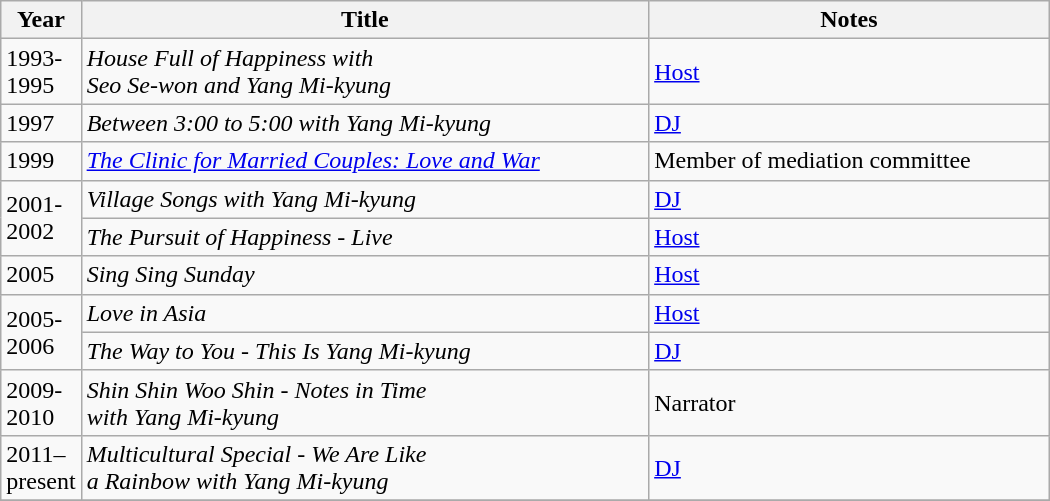<table class="wikitable" style="width:700px">
<tr>
<th width=10>Year</th>
<th>Title</th>
<th>Notes</th>
</tr>
<tr>
<td>1993-1995</td>
<td><em>House Full of Happiness with <br> Seo Se-won and Yang Mi-kyung</em></td>
<td><a href='#'>Host</a></td>
</tr>
<tr>
<td>1997</td>
<td><em>Between 3:00 to 5:00 with Yang Mi-kyung</em></td>
<td><a href='#'>DJ</a></td>
</tr>
<tr>
<td>1999</td>
<td><em><a href='#'>The Clinic for Married Couples: Love and War</a></em></td>
<td>Member of mediation committee</td>
</tr>
<tr>
<td rowspan=2>2001-2002</td>
<td><em>Village Songs with Yang Mi-kyung</em></td>
<td><a href='#'>DJ</a></td>
</tr>
<tr>
<td><em>The Pursuit of Happiness - Live</em></td>
<td><a href='#'>Host</a></td>
</tr>
<tr>
<td>2005</td>
<td><em>Sing Sing Sunday</em></td>
<td><a href='#'>Host</a></td>
</tr>
<tr>
<td rowspan=2>2005-2006</td>
<td><em>Love in Asia</em></td>
<td><a href='#'>Host</a></td>
</tr>
<tr>
<td><em>The Way to You - This Is Yang Mi-kyung</em></td>
<td><a href='#'>DJ</a></td>
</tr>
<tr>
<td>2009-2010</td>
<td><em>Shin Shin Woo Shin - Notes in Time <br> with Yang Mi-kyung</em></td>
<td>Narrator</td>
</tr>
<tr>
<td>2011–present</td>
<td><em>Multicultural Special - We Are Like <br> a Rainbow with Yang Mi-kyung</em></td>
<td><a href='#'>DJ</a></td>
</tr>
<tr>
</tr>
</table>
